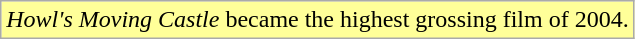<table class="wikitable">
<tr>
<td style="background-color:#FFFF99"><em>Howl's Moving Castle</em> became the highest grossing film of 2004.</td>
</tr>
</table>
